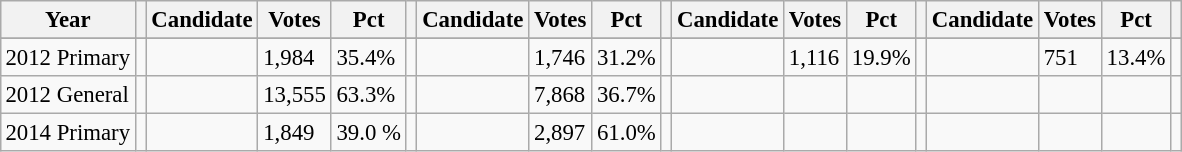<table class="wikitable" style="margin:0.5em ; font-size:95%">
<tr>
<th>Year</th>
<th></th>
<th>Candidate</th>
<th>Votes</th>
<th>Pct</th>
<th></th>
<th>Candidate</th>
<th>Votes</th>
<th>Pct</th>
<th></th>
<th>Candidate</th>
<th>Votes</th>
<th>Pct</th>
<th></th>
<th>Candidate</th>
<th>Votes</th>
<th>Pct</th>
<th></th>
</tr>
<tr>
</tr>
<tr>
<td>2012 Primary</td>
<td></td>
<td></td>
<td>1,984</td>
<td>35.4%</td>
<td></td>
<td></td>
<td>1,746</td>
<td>31.2%</td>
<td></td>
<td></td>
<td>1,116</td>
<td>19.9%</td>
<td></td>
<td></td>
<td>751</td>
<td>13.4%</td>
<td></td>
</tr>
<tr>
<td>2012 General</td>
<td></td>
<td></td>
<td>13,555</td>
<td>63.3%</td>
<td></td>
<td></td>
<td>7,868</td>
<td>36.7%</td>
<td></td>
<td></td>
<td></td>
<td></td>
<td></td>
<td></td>
<td></td>
<td></td>
<td></td>
</tr>
<tr>
<td>2014 Primary</td>
<td></td>
<td></td>
<td>1,849</td>
<td>39.0 %</td>
<td></td>
<td></td>
<td>2,897</td>
<td>61.0%</td>
<td></td>
<td></td>
<td></td>
<td></td>
<td></td>
<td></td>
<td></td>
<td></td>
<td></td>
</tr>
</table>
